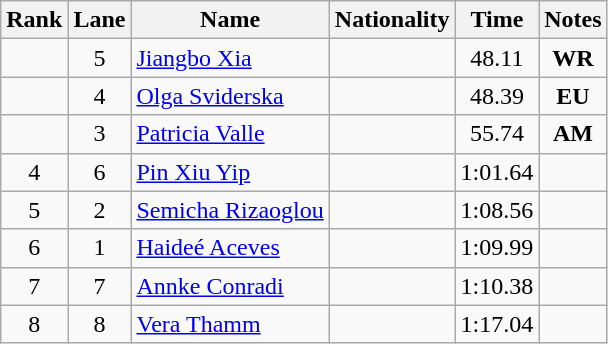<table class="wikitable">
<tr>
<th>Rank</th>
<th>Lane</th>
<th>Name</th>
<th>Nationality</th>
<th>Time</th>
<th>Notes</th>
</tr>
<tr>
<td align=center></td>
<td align=center>5</td>
<td><a href='#'>Jiangbo Xia</a></td>
<td></td>
<td align=center>48.11</td>
<td align=center><strong>WR</strong></td>
</tr>
<tr>
<td align=center></td>
<td align=center>4</td>
<td><a href='#'>Olga Sviderska</a></td>
<td></td>
<td align=center>48.39</td>
<td align=center><strong>EU</strong></td>
</tr>
<tr>
<td align=center></td>
<td align=center>3</td>
<td><a href='#'>Patricia Valle</a></td>
<td></td>
<td align=center>55.74</td>
<td align=center><strong>AM</strong></td>
</tr>
<tr>
<td align=center>4</td>
<td align=center>6</td>
<td><a href='#'>Pin Xiu Yip</a></td>
<td></td>
<td align=center>1:01.64</td>
<td align=center></td>
</tr>
<tr>
<td align=center>5</td>
<td align=center>2</td>
<td><a href='#'>Semicha Rizaoglou</a></td>
<td></td>
<td align=center>1:08.56</td>
<td align=center></td>
</tr>
<tr>
<td align=center>6</td>
<td align=center>1</td>
<td><a href='#'>Haideé Aceves</a></td>
<td></td>
<td align=center>1:09.99</td>
<td align=center></td>
</tr>
<tr>
<td align=center>7</td>
<td align=center>7</td>
<td><a href='#'>Annke Conradi</a></td>
<td></td>
<td align=center>1:10.38</td>
<td align=center></td>
</tr>
<tr>
<td align=center>8</td>
<td align=center>8</td>
<td><a href='#'>Vera Thamm</a></td>
<td></td>
<td align=center>1:17.04</td>
<td align=center></td>
</tr>
</table>
